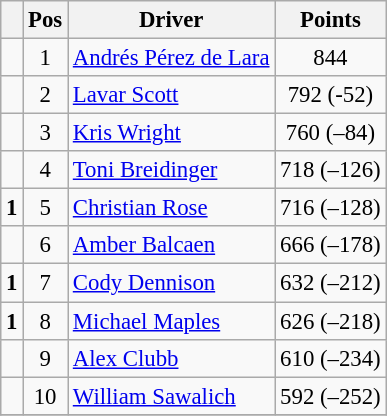<table class="wikitable" style="font-size: 95%;">
<tr>
<th></th>
<th>Pos</th>
<th>Driver</th>
<th>Points</th>
</tr>
<tr>
<td align="left"></td>
<td style="text-align:center;">1</td>
<td><a href='#'>Andrés Pérez de Lara</a></td>
<td style="text-align:center;">844</td>
</tr>
<tr>
<td align="left"></td>
<td style="text-align:center;">2</td>
<td><a href='#'>Lavar Scott</a></td>
<td style="text-align:center;">792 (-52)</td>
</tr>
<tr>
<td align="left"></td>
<td style="text-align:center;">3</td>
<td><a href='#'>Kris Wright</a></td>
<td style="text-align:center;">760 (–84)</td>
</tr>
<tr>
<td align="left"></td>
<td style="text-align:center;">4</td>
<td><a href='#'>Toni Breidinger</a></td>
<td style="text-align:center;">718 (–126)</td>
</tr>
<tr>
<td align="left"> <strong>1</strong></td>
<td style="text-align:center;">5</td>
<td><a href='#'>Christian Rose</a></td>
<td style="text-align:center;">716 (–128)</td>
</tr>
<tr>
<td align="left"></td>
<td style="text-align:center;">6</td>
<td><a href='#'>Amber Balcaen</a></td>
<td style="text-align:center;">666 (–178)</td>
</tr>
<tr>
<td align="left"> <strong>1</strong></td>
<td style="text-align:center;">7</td>
<td><a href='#'>Cody Dennison</a></td>
<td style="text-align:center;">632 (–212)</td>
</tr>
<tr>
<td align="left"> <strong>1</strong></td>
<td style="text-align:center;">8</td>
<td><a href='#'>Michael Maples</a></td>
<td style="text-align:center;">626 (–218)</td>
</tr>
<tr>
<td align="left"></td>
<td style="text-align:center;">9</td>
<td><a href='#'>Alex Clubb</a></td>
<td style="text-align:center;">610 (–234)</td>
</tr>
<tr>
<td align="left"></td>
<td style="text-align:center;">10</td>
<td><a href='#'>William Sawalich</a></td>
<td style="text-align:center;">592 (–252)</td>
</tr>
<tr class="sortbottom">
</tr>
</table>
